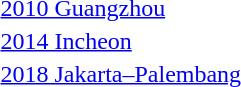<table>
<tr>
<td><a href='#'>2010 Guangzhou</a></td>
<td></td>
<td></td>
<td></td>
</tr>
<tr>
<td><a href='#'>2014 Incheon</a></td>
<td></td>
<td></td>
<td></td>
</tr>
<tr>
<td><a href='#'>2018 Jakarta–Palembang</a></td>
<td></td>
<td></td>
<td></td>
</tr>
</table>
